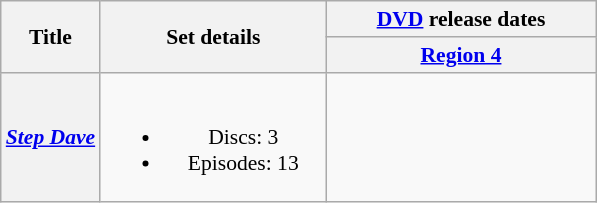<table class="wikitable plainrowheaders" style="font-size:90%; text-align: center">
<tr>
<th scope="col" rowspan="2">Title</th>
<th scope="col" rowspan="2" style="width: 10em;">Set details</th>
<th scope="col" colspan="1"><a href='#'>DVD</a> release dates</th>
</tr>
<tr>
<th scope="col" style="width: 12em; font-size: 100%;"><a href='#'>Region 4</a></th>
</tr>
<tr>
<th scope="row" style="text-align:center;"><em><a href='#'>Step Dave</a></em></th>
<td><br><ul><li>Discs: 3</li><li>Episodes: 13</li></ul></td>
<td></td>
</tr>
</table>
